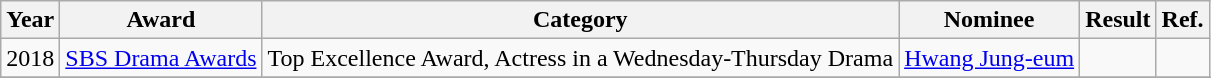<table class="wikitable">
<tr>
<th>Year</th>
<th>Award</th>
<th>Category</th>
<th>Nominee</th>
<th>Result</th>
<th>Ref.</th>
</tr>
<tr>
<td rowspan=1>2018</td>
<td rowspan=1><a href='#'>SBS Drama Awards</a></td>
<td>Top Excellence Award, Actress in a Wednesday-Thursday Drama</td>
<td><a href='#'>Hwang Jung-eum</a></td>
<td></td>
<td></td>
</tr>
<tr>
</tr>
</table>
